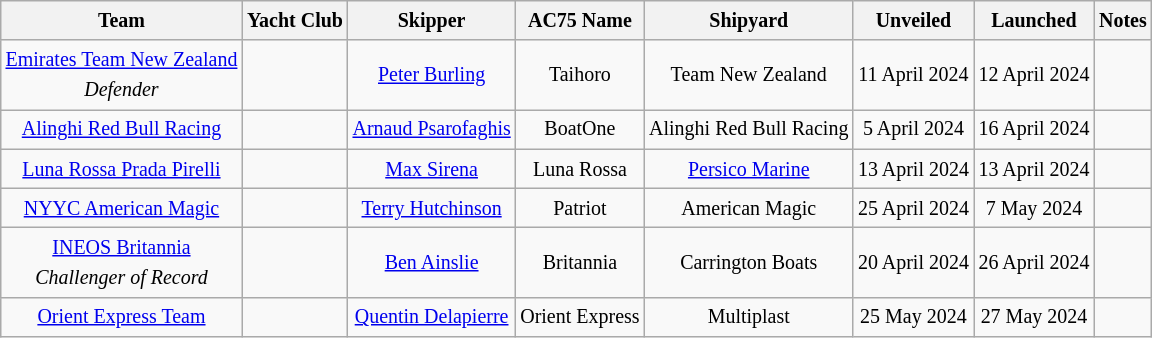<table class="wikitable" style="font-size:10pt;line-height:1.5;text-align: center;">
<tr>
<th>Team</th>
<th>Yacht Club</th>
<th>Skipper</th>
<th>AC75 Name</th>
<th>Shipyard</th>
<th>Unveiled</th>
<th>Launched</th>
<th>Notes</th>
</tr>
<tr>
<td> <a href='#'>Emirates Team New Zealand</a><br><em>Defender</em></td>
<td></td>
<td> <a href='#'>Peter Burling</a></td>
<td>Taihoro</td>
<td>Team New Zealand</td>
<td>11 April 2024</td>
<td>12 April 2024</td>
<td></td>
</tr>
<tr>
<td> <a href='#'>Alinghi Red Bull Racing</a></td>
<td></td>
<td> <a href='#'>Arnaud Psarofaghis</a></td>
<td>BoatOne</td>
<td>Alinghi Red Bull Racing</td>
<td>5 April 2024</td>
<td>16 April 2024</td>
<td></td>
</tr>
<tr>
<td> <a href='#'>Luna Rossa Prada Pirelli</a></td>
<td></td>
<td> <a href='#'>Max Sirena</a></td>
<td>Luna Rossa</td>
<td><a href='#'>Persico Marine</a></td>
<td>13 April 2024</td>
<td>13 April 2024</td>
<td></td>
</tr>
<tr>
<td> <a href='#'>NYYC American Magic</a></td>
<td></td>
<td> <a href='#'>Terry Hutchinson</a></td>
<td>Patriot</td>
<td>American Magic</td>
<td>25 April 2024</td>
<td>7 May 2024</td>
<td></td>
</tr>
<tr>
<td> <a href='#'>INEOS Britannia</a><br><em>Challenger of Record</em></td>
<td></td>
<td> <a href='#'>Ben Ainslie</a></td>
<td>Britannia</td>
<td>Carrington Boats</td>
<td>20 April 2024</td>
<td>26 April 2024</td>
<td></td>
</tr>
<tr>
<td> <a href='#'>Orient Express Team</a></td>
<td></td>
<td> <a href='#'>Quentin Delapierre</a></td>
<td>Orient Express</td>
<td>Multiplast</td>
<td>25 May 2024</td>
<td>27 May 2024</td>
<td></td>
</tr>
</table>
